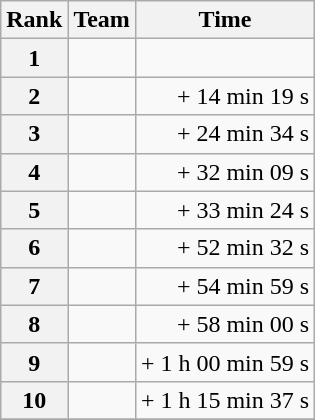<table class="wikitable">
<tr>
<th scope="col">Rank</th>
<th scope="col">Team</th>
<th scope="col">Time</th>
</tr>
<tr>
<th scope="row">1</th>
<td> </td>
<td></td>
</tr>
<tr>
<th scope="row">2</th>
<td></td>
<td style="text-align:right;">+ 14 min 19 s</td>
</tr>
<tr>
<th scope="row">3</th>
<td></td>
<td style="text-align:right;">+ 24 min 34 s</td>
</tr>
<tr>
<th scope="row">4</th>
<td></td>
<td style="text-align:right;">+ 32 min 09 s</td>
</tr>
<tr>
<th scope="row">5</th>
<td></td>
<td style="text-align:right;">+ 33 min 24 s</td>
</tr>
<tr>
<th scope="row">6</th>
<td></td>
<td style="text-align:right;">+ 52 min 32 s</td>
</tr>
<tr>
<th scope="row">7</th>
<td></td>
<td style="text-align:right;">+ 54 min 59 s</td>
</tr>
<tr>
<th scope="row">8</th>
<td></td>
<td style="text-align:right;">+ 58 min 00 s</td>
</tr>
<tr>
<th scope="row">9</th>
<td></td>
<td style="text-align:right;">+ 1 h 00 min 59 s</td>
</tr>
<tr>
<th scope="row">10</th>
<td></td>
<td style="text-align:right;">+ 1 h 15 min 37 s</td>
</tr>
<tr>
</tr>
</table>
